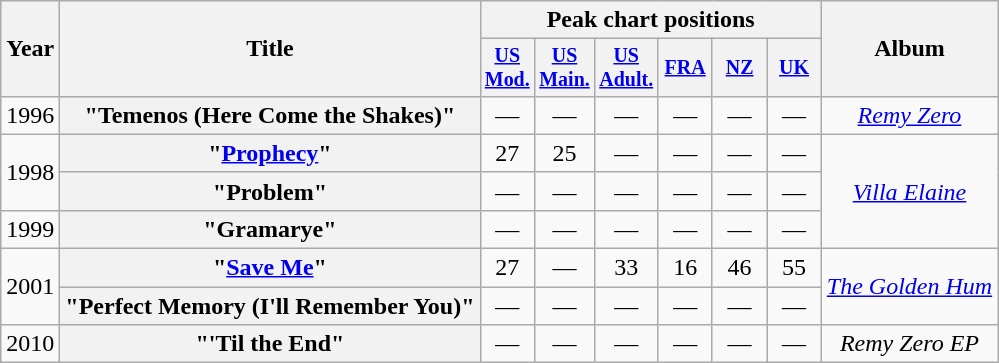<table class="wikitable plainrowheaders" style="text-align:center;">
<tr>
<th scope="col" rowspan="2">Year</th>
<th scope="col" rowspan="2">Title</th>
<th scope="col" colspan="6">Peak chart positions</th>
<th scope="col" rowspan="2">Album</th>
</tr>
<tr style="font-size:smaller;">
<th style="width:30px;"><a href='#'>US Mod.</a><br></th>
<th style="width:30px;"><a href='#'>US Main.</a><br></th>
<th style="width:30px;"><a href='#'>US Adult.</a><br></th>
<th style="width:30px;"><a href='#'>FRA</a><br></th>
<th style="width:30px;"><a href='#'>NZ</a><br></th>
<th style="width:30px;"><a href='#'>UK</a><br></th>
</tr>
<tr>
<td>1996</td>
<th scope="row">"Temenos (Here Come the Shakes)"</th>
<td>—</td>
<td>—</td>
<td>—</td>
<td>—</td>
<td>—</td>
<td>—</td>
<td><em><a href='#'>Remy Zero</a></em></td>
</tr>
<tr>
<td rowspan="2">1998</td>
<th scope="row">"<a href='#'>Prophecy</a>"</th>
<td>27</td>
<td>25</td>
<td>—</td>
<td>—</td>
<td>—</td>
<td>—</td>
<td rowspan="3"><em><a href='#'>Villa Elaine</a></em></td>
</tr>
<tr>
<th scope="row">"Problem"</th>
<td>—</td>
<td>—</td>
<td>—</td>
<td>—</td>
<td>—</td>
<td>—</td>
</tr>
<tr>
<td>1999</td>
<th scope="row">"Gramarye"</th>
<td>—</td>
<td>—</td>
<td>—</td>
<td>—</td>
<td>—</td>
<td>—</td>
</tr>
<tr>
<td rowspan="2">2001</td>
<th scope="row">"<a href='#'>Save Me</a>"</th>
<td>27</td>
<td>—</td>
<td>33</td>
<td>16</td>
<td>46</td>
<td>55</td>
<td rowspan="2"><em><a href='#'>The Golden Hum</a></em></td>
</tr>
<tr>
<th scope="row">"Perfect Memory (I'll Remember You)"</th>
<td>—</td>
<td>—</td>
<td>—</td>
<td>—</td>
<td>—</td>
<td>—</td>
</tr>
<tr>
<td>2010</td>
<th scope="row">"'Til the End"</th>
<td>—</td>
<td>—</td>
<td>—</td>
<td>—</td>
<td>—</td>
<td>—</td>
<td><em>Remy Zero EP</em></td>
</tr>
</table>
